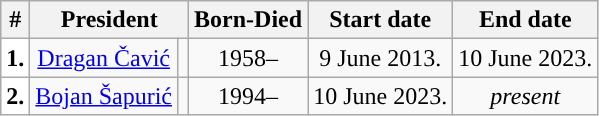<table class="wikitable" style="text-align:center">
<tr>
<th>#</th>
<th colspan="2">President</th>
<th>Born-Died</th>
<th>Start date</th>
<th>End date</th>
</tr>
<tr>
<th style="background:white">1.</th>
<td><a href='#'>Dragan Čavić</a></td>
<td></td>
<td>1958–</td>
<td>9 June 2013.</td>
<td>10 June 2023.</td>
</tr>
<tr>
<th style="background:white">2.</th>
<td><a href='#'>Bojan Šapurić</a></td>
<td></td>
<td>1994–</td>
<td>10 June 2023.</td>
<td><em>present</em></td>
</tr>
</table>
